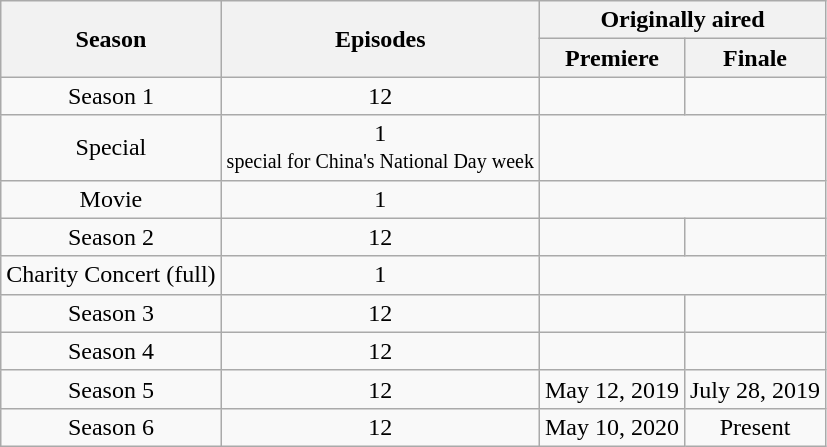<table class="wikitable" style="text-align: center">
<tr>
<th rowspan="2" style="padding: 0 16px;">Season</th>
<th rowspan="2" style="padding: 0 8px;">Episodes</th>
<th colspan="2">Originally aired</th>
</tr>
<tr>
<th style="padding: 0 12px;">Premiere</th>
<th>Finale</th>
</tr>
<tr>
<td>Season 1</td>
<td>12</td>
<td></td>
<td></td>
</tr>
<tr>
<td>Special</td>
<td>1<br><small>special for China's National Day week</small></td>
<td colspan="2"></td>
</tr>
<tr>
<td>Movie</td>
<td>1</td>
<td colspan="2"></td>
</tr>
<tr>
<td>Season 2</td>
<td>12</td>
<td></td>
<td></td>
</tr>
<tr>
<td>Charity Concert (full)</td>
<td>1</td>
<td colspan="2"></td>
</tr>
<tr>
<td>Season 3</td>
<td>12</td>
<td></td>
<td></td>
</tr>
<tr>
<td>Season 4</td>
<td>12</td>
<td></td>
<td></td>
</tr>
<tr>
<td>Season 5</td>
<td>12</td>
<td>May 12, 2019</td>
<td>July 28, 2019</td>
</tr>
<tr>
<td>Season 6</td>
<td>12</td>
<td>May 10, 2020</td>
<td>Present</td>
</tr>
</table>
